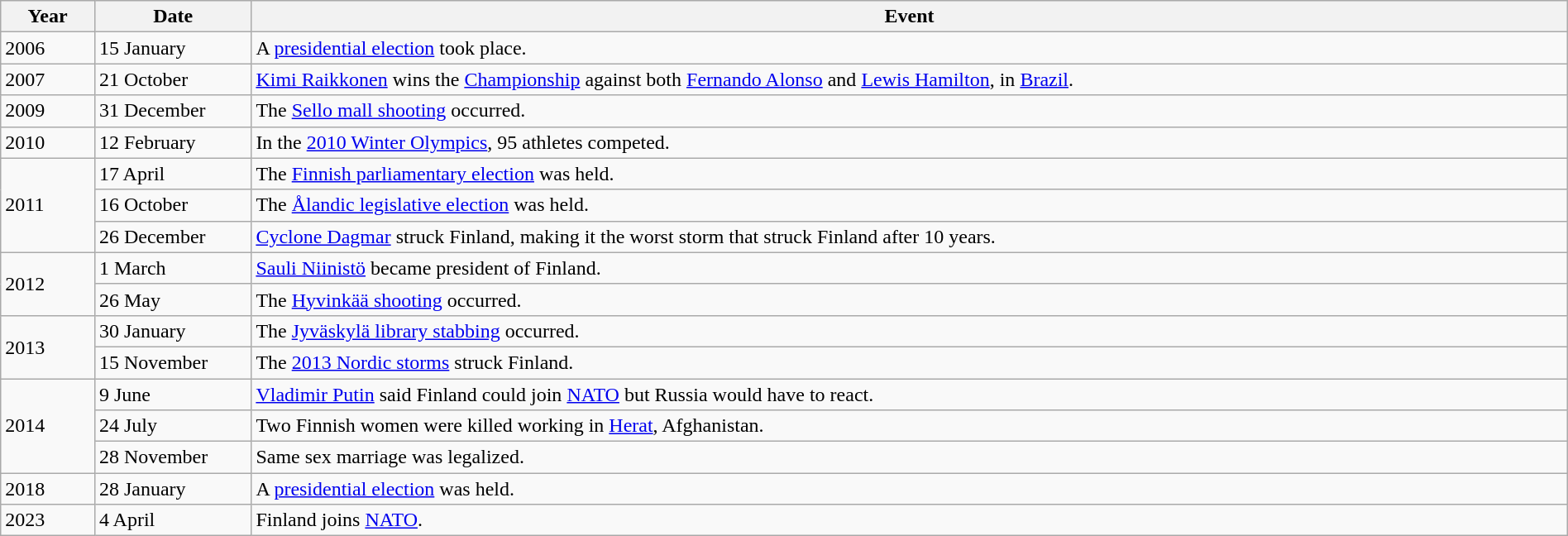<table class="wikitable" style="width:100%">
<tr>
<th style="width:6%">Year</th>
<th style="width:10%">Date</th>
<th>Event</th>
</tr>
<tr>
<td>2006</td>
<td>15 January</td>
<td>A <a href='#'>presidential election</a> took place.</td>
</tr>
<tr>
<td>2007</td>
<td>21 October</td>
<td><a href='#'>Kimi Raikkonen</a> wins the <a href='#'>Championship</a> against both <a href='#'>Fernando Alonso</a> and <a href='#'>Lewis Hamilton</a>, in <a href='#'>Brazil</a>.</td>
</tr>
<tr>
<td>2009</td>
<td>31 December</td>
<td>The <a href='#'>Sello mall shooting</a> occurred.</td>
</tr>
<tr>
<td>2010</td>
<td>12 February</td>
<td>In the <a href='#'>2010 Winter Olympics</a>, 95 athletes competed.</td>
</tr>
<tr>
<td rowspan="3">2011</td>
<td>17 April</td>
<td>The <a href='#'>Finnish parliamentary election</a> was held.</td>
</tr>
<tr>
<td>16 October</td>
<td>The <a href='#'>Ålandic legislative election</a> was held.</td>
</tr>
<tr>
<td>26 December</td>
<td><a href='#'>Cyclone Dagmar</a> struck Finland, making it the worst storm that struck Finland after 10 years.</td>
</tr>
<tr>
<td rowspan="2">2012</td>
<td>1 March</td>
<td><a href='#'>Sauli Niinistö</a> became president of Finland.</td>
</tr>
<tr>
<td>26 May</td>
<td>The <a href='#'>Hyvinkää shooting</a> occurred.</td>
</tr>
<tr>
<td rowspan="2">2013</td>
<td>30 January</td>
<td>The <a href='#'>Jyväskylä library stabbing</a> occurred.</td>
</tr>
<tr>
<td>15 November</td>
<td>The <a href='#'>2013 Nordic storms</a> struck Finland.</td>
</tr>
<tr>
<td rowspan="3">2014</td>
<td>9 June</td>
<td><a href='#'>Vladimir Putin</a> said Finland could join <a href='#'>NATO</a> but Russia would have to react.</td>
</tr>
<tr>
<td>24 July</td>
<td>Two Finnish women were killed working in <a href='#'>Herat</a>, Afghanistan.</td>
</tr>
<tr>
<td>28 November</td>
<td>Same sex marriage was legalized.</td>
</tr>
<tr>
<td>2018</td>
<td>28 January</td>
<td>A <a href='#'>presidential election</a> was held.</td>
</tr>
<tr>
<td>2023</td>
<td>4 April</td>
<td>Finland joins <a href='#'>NATO</a>.</td>
</tr>
</table>
